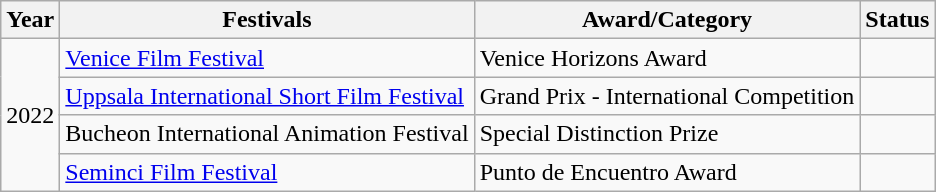<table class="wikitable">
<tr>
<th>Year</th>
<th>Festivals</th>
<th>Award/Category</th>
<th>Status</th>
</tr>
<tr>
<td rowspan="4">2022</td>
<td><a href='#'>Venice Film Festival</a></td>
<td>Venice Horizons Award</td>
<td></td>
</tr>
<tr>
<td><a href='#'>Uppsala International Short Film Festival</a></td>
<td>Grand Prix - International Competition</td>
<td></td>
</tr>
<tr>
<td>Bucheon International Animation Festival</td>
<td>Special Distinction Prize</td>
<td></td>
</tr>
<tr>
<td><a href='#'>Seminci Film Festival</a></td>
<td>Punto de Encuentro Award</td>
<td></td>
</tr>
</table>
